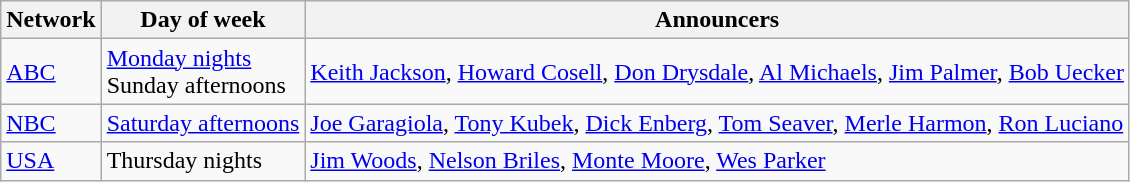<table class="wikitable">
<tr>
<th>Network</th>
<th>Day of week</th>
<th>Announcers</th>
</tr>
<tr>
<td><a href='#'>ABC</a></td>
<td><a href='#'>Monday nights</a><br>Sunday afternoons</td>
<td><a href='#'>Keith Jackson</a>, <a href='#'>Howard Cosell</a>, <a href='#'>Don Drysdale</a>, <a href='#'>Al Michaels</a>, <a href='#'>Jim Palmer</a>, <a href='#'>Bob Uecker</a></td>
</tr>
<tr>
<td><a href='#'>NBC</a></td>
<td><a href='#'>Saturday afternoons</a></td>
<td><a href='#'>Joe Garagiola</a>, <a href='#'>Tony Kubek</a>, <a href='#'>Dick Enberg</a>, <a href='#'>Tom Seaver</a>, <a href='#'>Merle Harmon</a>, <a href='#'>Ron Luciano</a></td>
</tr>
<tr>
<td><a href='#'>USA</a></td>
<td>Thursday nights</td>
<td><a href='#'>Jim Woods</a>, <a href='#'>Nelson Briles</a>, <a href='#'>Monte Moore</a>, <a href='#'>Wes Parker</a></td>
</tr>
</table>
